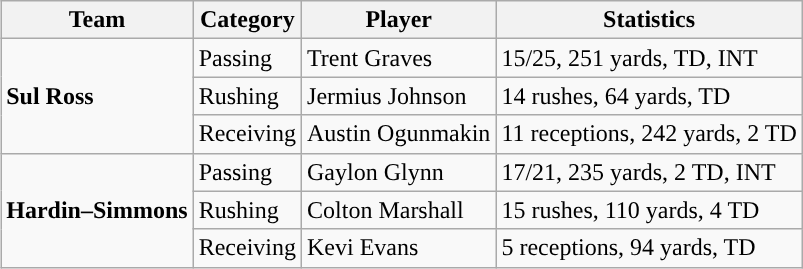<table class="wikitable" style="float: right;">
<tr>
<th>Team</th>
<th>Category</th>
<th>Player</th>
<th>Statistics</th>
</tr>
<tr>
<td rowspan=3><strong>Sul Ross</strong></td>
<td>Passing</td>
<td>Trent Graves</td>
<td>15/25, 251 yards, TD, INT</td>
</tr>
<tr>
<td>Rushing</td>
<td>Jermius Johnson</td>
<td>14 rushes, 64 yards, TD</td>
</tr>
<tr>
<td>Receiving</td>
<td>Austin Ogunmakin</td>
<td>11 receptions, 242 yards, 2 TD</td>
</tr>
<tr>
<td rowspan=3><strong>Hardin–Simmons</strong></td>
<td>Passing</td>
<td>Gaylon Glynn</td>
<td>17/21, 235 yards, 2 TD, INT</td>
</tr>
<tr>
<td>Rushing</td>
<td>Colton Marshall</td>
<td>15 rushes, 110 yards, 4 TD</td>
</tr>
<tr>
<td>Receiving</td>
<td>Kevi Evans</td>
<td>5 receptions, 94 yards, TD</td>
</tr>
</table>
